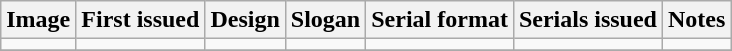<table class="wikitable">
<tr>
<th>Image</th>
<th>First issued</th>
<th>Design</th>
<th>Slogan</th>
<th>Serial format</th>
<th>Serials issued</th>
<th>Notes</th>
</tr>
<tr>
<td></td>
<td></td>
<td></td>
<td></td>
<td></td>
<td></td>
<td></td>
</tr>
<tr>
</tr>
</table>
